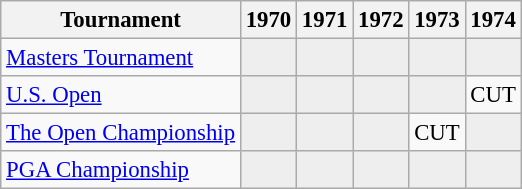<table class="wikitable" style="font-size:95%;text-align:center;">
<tr>
<th>Tournament</th>
<th>1970</th>
<th>1971</th>
<th>1972</th>
<th>1973</th>
<th>1974</th>
</tr>
<tr>
<td align=left><a href='#'>Masters Tournament</a></td>
<td style="background:#eeeeee;"></td>
<td style="background:#eeeeee;"></td>
<td style="background:#eeeeee;"></td>
<td style="background:#eeeeee;"></td>
<td style="background:#eeeeee;"></td>
</tr>
<tr>
<td align=left><a href='#'>U.S. Open</a></td>
<td style="background:#eeeeee;"></td>
<td style="background:#eeeeee;"></td>
<td style="background:#eeeeee;"></td>
<td style="background:#eeeeee;"></td>
<td>CUT</td>
</tr>
<tr>
<td align=left><a href='#'>The Open Championship</a></td>
<td style="background:#eeeeee;"></td>
<td style="background:#eeeeee;"></td>
<td style="background:#eeeeee;"></td>
<td>CUT</td>
<td style="background:#eeeeee;"></td>
</tr>
<tr>
<td align=left><a href='#'>PGA Championship</a></td>
<td style="background:#eeeeee;"></td>
<td style="background:#eeeeee;"></td>
<td style="background:#eeeeee;"></td>
<td style="background:#eeeeee;"></td>
<td style="background:#eeeeee;"></td>
</tr>
</table>
